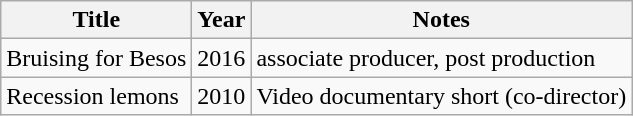<table class="wikitable">
<tr>
<th>Title</th>
<th>Year</th>
<th>Notes</th>
</tr>
<tr>
<td>Bruising for Besos</td>
<td>2016</td>
<td>associate producer, post production</td>
</tr>
<tr>
<td>Recession lemons</td>
<td>2010</td>
<td>Video documentary short (co-director)</td>
</tr>
</table>
